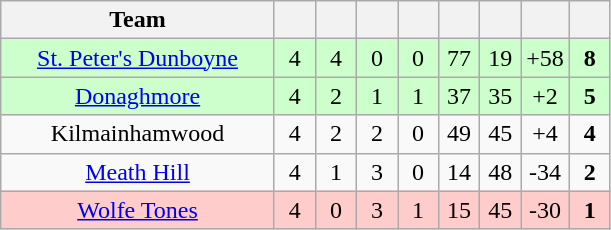<table class="wikitable" style="text-align:center">
<tr>
<th width="175">Team</th>
<th width="20"></th>
<th width="20"></th>
<th width="20"></th>
<th width="20"></th>
<th width="20"></th>
<th width="20"></th>
<th width="20"></th>
<th width="20"></th>
</tr>
<tr style="background:#cfc;">
<td><a href='#'>St. Peter's Dunboyne</a></td>
<td>4</td>
<td>4</td>
<td>0</td>
<td>0</td>
<td>77</td>
<td>19</td>
<td>+58</td>
<td><strong>8</strong></td>
</tr>
<tr style="background:#cfc;">
<td><a href='#'>Donaghmore</a></td>
<td>4</td>
<td>2</td>
<td>1</td>
<td>1</td>
<td>37</td>
<td>35</td>
<td>+2</td>
<td><strong>5</strong></td>
</tr>
<tr>
<td>Kilmainhamwood</td>
<td>4</td>
<td>2</td>
<td>2</td>
<td>0</td>
<td>49</td>
<td>45</td>
<td>+4</td>
<td><strong>4</strong></td>
</tr>
<tr>
<td><a href='#'>Meath Hill</a></td>
<td>4</td>
<td>1</td>
<td>3</td>
<td>0</td>
<td>14</td>
<td>48</td>
<td>-34</td>
<td><strong>2</strong></td>
</tr>
<tr style="background:#fcc;">
<td><a href='#'>Wolfe Tones</a></td>
<td>4</td>
<td>0</td>
<td>3</td>
<td>1</td>
<td>15</td>
<td>45</td>
<td>-30</td>
<td><strong>1</strong></td>
</tr>
</table>
